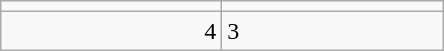<table class="wikitable">
<tr>
<td align=center width=140></td>
<td align=center width=140></td>
</tr>
<tr>
<td align=right>4</td>
<td>3</td>
</tr>
</table>
